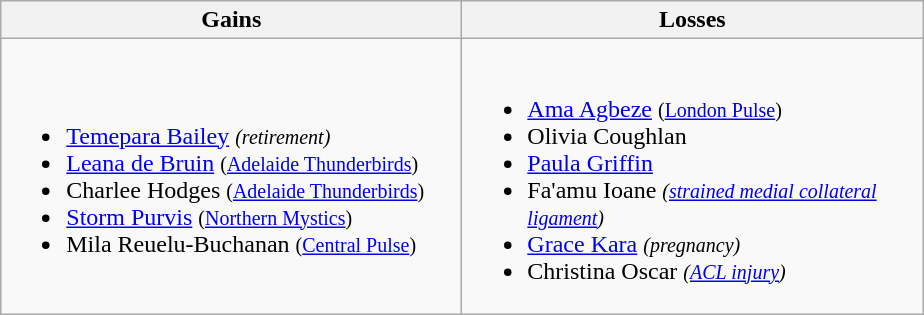<table class=wikitable>
<tr>
<th width=300> Gains</th>
<th width=300> Losses</th>
</tr>
<tr>
<td><br><ul><li><a href='#'>Temepara Bailey</a> <small><em>(retirement)</em></small></li><li><a href='#'>Leana de Bruin</a> <small>(<a href='#'>Adelaide Thunderbirds</a>)</small></li><li>Charlee Hodges <small>(<a href='#'>Adelaide Thunderbirds</a>)</small></li><li><a href='#'>Storm Purvis</a> <small>(<a href='#'>Northern Mystics</a>)</small></li><li>Mila Reuelu-Buchanan <small>(<a href='#'>Central Pulse</a>)</small></li></ul></td>
<td><br><ul><li><a href='#'>Ama Agbeze</a> <small>(<a href='#'>London Pulse</a>)</small></li><li>Olivia Coughlan</li><li><a href='#'>Paula Griffin</a></li><li>Fa'amu Ioane   <small><em>(<a href='#'>strained medial collateral ligament</a>)</em></small></li><li><a href='#'>Grace Kara</a> <small><em>(pregnancy)</em></small></li><li>Christina Oscar <small><em>(<a href='#'>ACL injury</a>)</em></small></li></ul></td>
</tr>
</table>
